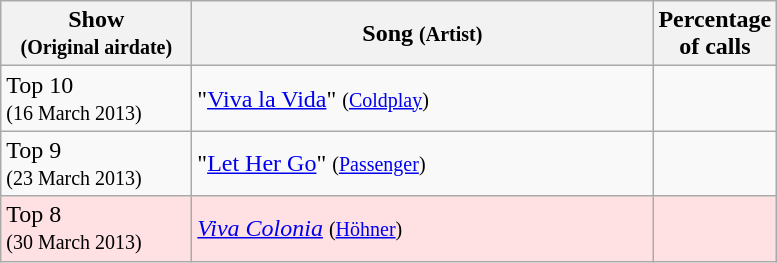<table class="wikitable">
<tr>
<th style="width:120px;">Show<br><small>(Original airdate)</small></th>
<th style="width:300px;">Song <small>(Artist)</small></th>
<th style="width:28px;">Percentage of calls</th>
</tr>
<tr>
<td align="left">Top 10<br><small>(16 March 2013)</small></td>
<td align="left">"<a href='#'>Viva la Vida</a>" <small>(<a href='#'>Coldplay</a>)</small></td>
<td style="text-align:center;"></td>
</tr>
<tr>
<td align="left">Top 9<br><small>(23 March 2013)</small></td>
<td align="left">"<a href='#'>Let Her Go</a>" <small>(<a href='#'>Passenger</a>)</small></td>
<td style="text-align:center;"></td>
</tr>
<tr bgcolor="#FFE1E4">
<td align="left">Top 8<br><small>(30 March 2013)</small></td>
<td align="left"><em><a href='#'>Viva Colonia</a></em> <small>(<a href='#'>Höhner</a>)</small></td>
<td style="text-align:center;"></td>
</tr>
</table>
